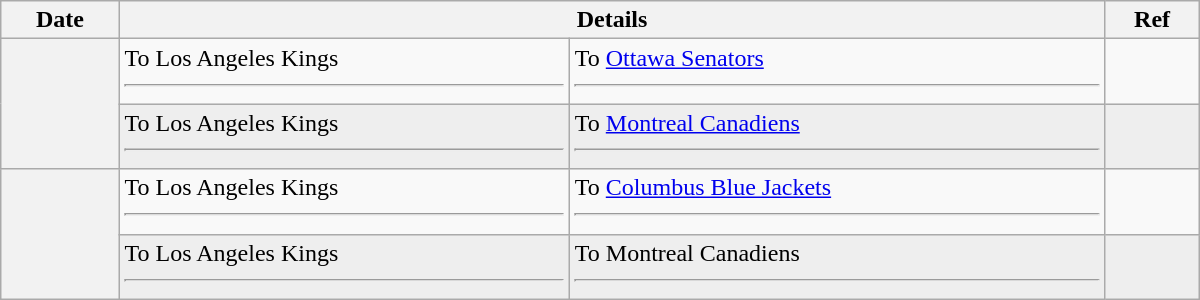<table class="wikitable plainrowheaders" style="width: 50em;">
<tr>
<th scope="col">Date</th>
<th scope="col" colspan="2">Details</th>
<th scope="col">Ref</th>
</tr>
<tr>
<th scope="row" rowspan=2></th>
<td valign="top">To Los Angeles Kings<hr></td>
<td valign="top">To <a href='#'>Ottawa Senators</a><hr></td>
<td></td>
</tr>
<tr style="background:#eee;">
<td valign="top">To Los Angeles Kings<hr></td>
<td valign="top">To <a href='#'>Montreal Canadiens</a><hr></td>
<td></td>
</tr>
<tr>
<th scope="row" rowspan=2></th>
<td valign="top">To Los Angeles Kings<hr></td>
<td valign="top">To <a href='#'>Columbus Blue Jackets</a><hr></td>
<td></td>
</tr>
<tr style="background:#eee;">
<td valign="top">To Los Angeles Kings<hr></td>
<td valign="top">To Montreal Canadiens<hr></td>
<td></td>
</tr>
</table>
